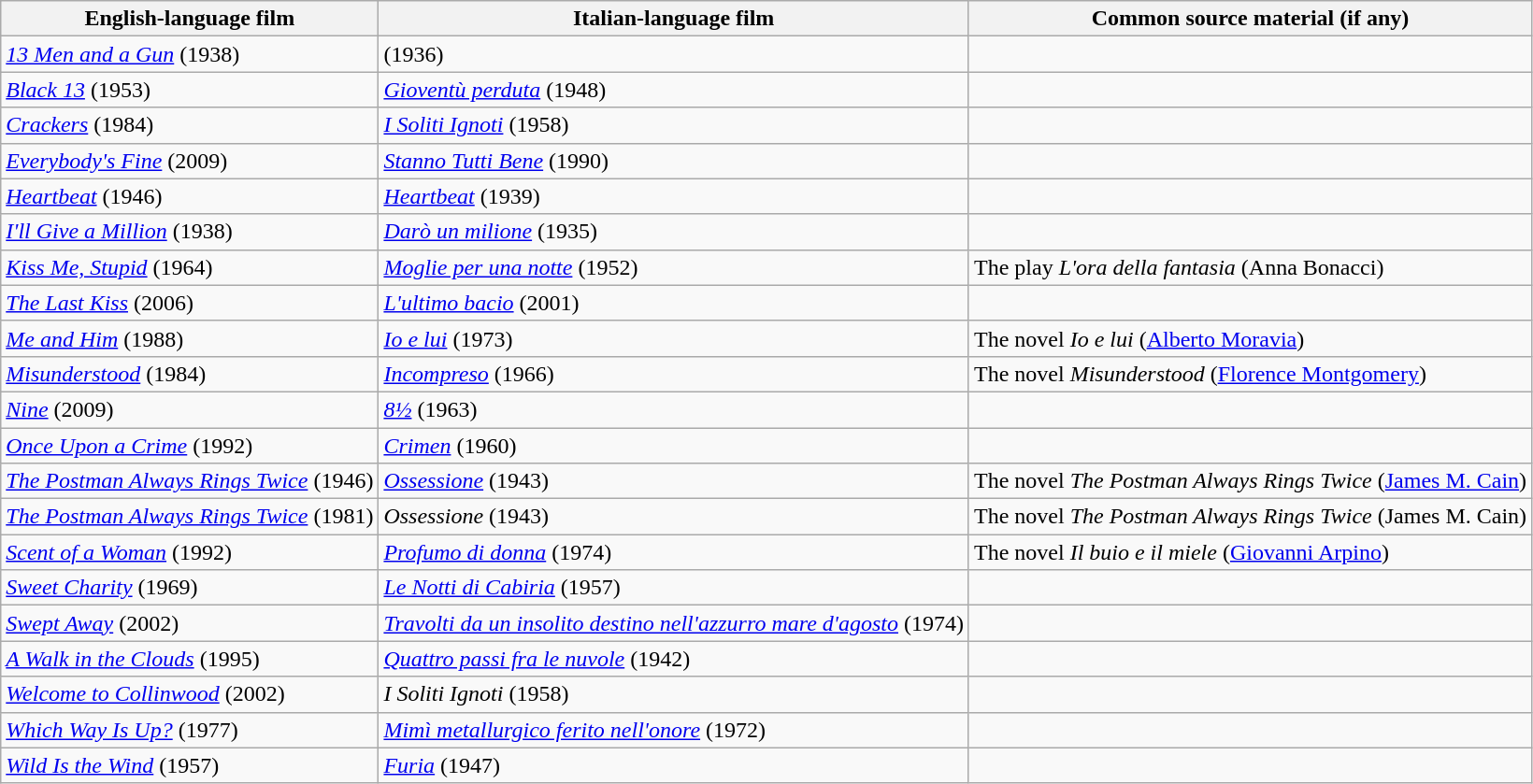<table class="wikitable">
<tr>
<th>English-language film</th>
<th>Italian-language film</th>
<th>Common source material (if any)</th>
</tr>
<tr>
<td><em><a href='#'>13 Men and a Gun</a></em> (1938)</td>
<td><em></em> (1936)</td>
<td></td>
</tr>
<tr>
<td><em><a href='#'>Black 13</a></em> (1953)</td>
<td><em><a href='#'>Gioventù perduta</a></em> (1948)</td>
<td></td>
</tr>
<tr>
<td><em><a href='#'>Crackers</a></em> (1984)</td>
<td><em><a href='#'>I Soliti Ignoti</a></em> (1958)</td>
<td></td>
</tr>
<tr>
<td><em><a href='#'>Everybody's Fine</a></em> (2009)</td>
<td><em><a href='#'>Stanno Tutti Bene</a></em> (1990)</td>
<td></td>
</tr>
<tr>
<td><em><a href='#'>Heartbeat</a></em> (1946)</td>
<td><em><a href='#'>Heartbeat</a></em> (1939)</td>
<td></td>
</tr>
<tr>
<td><em><a href='#'>I'll Give a Million</a></em> (1938)</td>
<td><em><a href='#'>Darò un milione</a></em> (1935)</td>
<td></td>
</tr>
<tr>
<td><em><a href='#'>Kiss Me, Stupid</a></em> (1964)</td>
<td><em><a href='#'>Moglie per una notte</a></em> (1952)</td>
<td>The play <em>L'ora della fantasia</em> (Anna Bonacci)</td>
</tr>
<tr>
<td><em><a href='#'>The Last Kiss</a></em> (2006)</td>
<td><em><a href='#'>L'ultimo bacio</a></em> (2001)</td>
<td></td>
</tr>
<tr>
<td><em><a href='#'>Me and Him</a></em> (1988)</td>
<td><em><a href='#'>Io e lui</a></em> (1973)</td>
<td>The novel <em>Io e lui</em> (<a href='#'>Alberto Moravia</a>)</td>
</tr>
<tr>
<td><em><a href='#'>Misunderstood</a></em> (1984)</td>
<td><em><a href='#'>Incompreso</a></em> (1966)</td>
<td>The novel <em>Misunderstood</em> (<a href='#'>Florence Montgomery</a>)</td>
</tr>
<tr>
<td><em><a href='#'>Nine</a></em> (2009)</td>
<td><em><a href='#'>8½</a></em> (1963)</td>
<td></td>
</tr>
<tr>
<td><em><a href='#'>Once Upon a Crime</a></em> (1992)</td>
<td><em><a href='#'>Crimen</a></em> (1960)</td>
<td></td>
</tr>
<tr>
<td><em><a href='#'>The Postman Always Rings Twice</a></em> (1946)</td>
<td><em><a href='#'>Ossessione</a></em> (1943)</td>
<td>The novel <em>The Postman Always Rings Twice</em> (<a href='#'>James M. Cain</a>)</td>
</tr>
<tr>
<td><em><a href='#'>The Postman Always Rings Twice</a></em> (1981)</td>
<td><em>Ossessione</em> (1943)</td>
<td>The novel <em>The Postman Always Rings Twice</em> (James M. Cain)</td>
</tr>
<tr>
<td><em><a href='#'>Scent of a Woman</a></em> (1992)</td>
<td><em><a href='#'>Profumo di donna</a></em> (1974)</td>
<td>The novel <em>Il buio e il miele</em> (<a href='#'>Giovanni Arpino</a>)</td>
</tr>
<tr>
<td><em><a href='#'>Sweet Charity</a></em> (1969)</td>
<td><em><a href='#'>Le Notti di Cabiria</a></em> (1957)</td>
<td></td>
</tr>
<tr>
<td><em><a href='#'>Swept Away</a></em> (2002)</td>
<td><em><a href='#'>Travolti da un insolito destino nell'azzurro mare d'agosto</a></em> (1974)</td>
<td></td>
</tr>
<tr>
<td><em><a href='#'>A Walk in the Clouds</a></em> (1995)</td>
<td><em><a href='#'>Quattro passi fra le nuvole</a></em> (1942)</td>
<td></td>
</tr>
<tr>
<td><em><a href='#'>Welcome to Collinwood</a></em> (2002)</td>
<td><em>I Soliti Ignoti</em> (1958)</td>
<td></td>
</tr>
<tr>
<td><em><a href='#'>Which Way Is Up?</a></em> (1977)</td>
<td><em><a href='#'>Mimì metallurgico ferito nell'onore</a></em> (1972)</td>
<td></td>
</tr>
<tr>
<td><em><a href='#'>Wild Is the Wind</a></em> (1957)</td>
<td><em><a href='#'>Furia</a></em> (1947)</td>
<td></td>
</tr>
</table>
